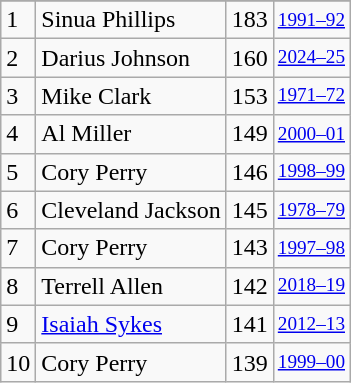<table class="wikitable">
<tr>
</tr>
<tr>
<td>1</td>
<td>Sinua Phillips</td>
<td>183</td>
<td style="font-size:80%;"><a href='#'>1991–92</a></td>
</tr>
<tr>
<td>2</td>
<td>Darius Johnson</td>
<td>160</td>
<td style="font-size:80%;"><a href='#'>2024–25</a></td>
</tr>
<tr>
<td>3</td>
<td>Mike Clark</td>
<td>153</td>
<td style="font-size:80%;"><a href='#'>1971–72</a></td>
</tr>
<tr>
<td>4</td>
<td>Al Miller</td>
<td>149</td>
<td style="font-size:80%;"><a href='#'>2000–01</a></td>
</tr>
<tr>
<td>5</td>
<td>Cory Perry</td>
<td>146</td>
<td style="font-size:80%;"><a href='#'>1998–99</a></td>
</tr>
<tr>
<td>6</td>
<td>Cleveland Jackson</td>
<td>145</td>
<td style="font-size:80%;"><a href='#'>1978–79</a></td>
</tr>
<tr>
<td>7</td>
<td>Cory Perry</td>
<td>143</td>
<td style="font-size:80%;"><a href='#'>1997–98</a></td>
</tr>
<tr>
<td>8</td>
<td>Terrell Allen</td>
<td>142</td>
<td style="font-size:80%;"><a href='#'>2018–19</a></td>
</tr>
<tr>
<td>9</td>
<td><a href='#'>Isaiah Sykes</a></td>
<td>141</td>
<td style="font-size:80%;"><a href='#'>2012–13</a></td>
</tr>
<tr>
<td>10</td>
<td>Cory Perry</td>
<td>139</td>
<td style="font-size:80%;"><a href='#'>1999–00</a></td>
</tr>
</table>
